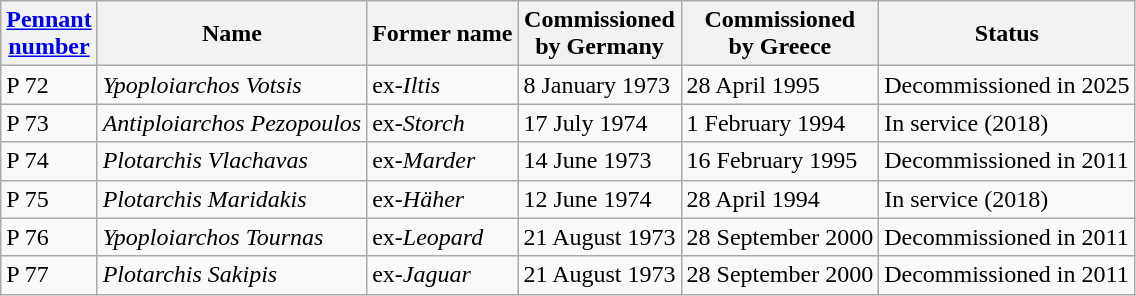<table class="wikitable">
<tr>
<th><a href='#'>Pennant<br>number</a></th>
<th>Name</th>
<th>Former name</th>
<th>Commissioned<br>by Germany</th>
<th>Commissioned<br>by Greece</th>
<th>Status</th>
</tr>
<tr>
<td>P 72</td>
<td><em>Ypoploiarchos Votsis</em></td>
<td>ex-<em>Iltis</em></td>
<td>8 January 1973</td>
<td>28 April 1995</td>
<td>Decommissioned in 2025</td>
</tr>
<tr>
<td>P 73</td>
<td><em>Antiploiarchos Pezopoulos</em></td>
<td>ex-<em>Storch</em></td>
<td>17 July 1974</td>
<td>1 February 1994</td>
<td>In service (2018)</td>
</tr>
<tr>
<td>P 74</td>
<td><em>Plotarchis Vlachavas</em></td>
<td>ex-<em>Marder</em></td>
<td>14 June 1973</td>
<td>16 February 1995</td>
<td>Decommissioned in 2011</td>
</tr>
<tr>
<td>P 75</td>
<td><em>Plotarchis Maridakis</em></td>
<td>ex-<em>Häher</em></td>
<td>12 June 1974</td>
<td>28 April 1994</td>
<td>In service (2018)</td>
</tr>
<tr>
<td>P 76</td>
<td><em>Ypoploiarchos Tournas</em></td>
<td>ex-<em>Leopard</em></td>
<td>21 August 1973</td>
<td>28 September 2000</td>
<td>Decommissioned in 2011</td>
</tr>
<tr>
<td>P 77</td>
<td><em>Plotarchis Sakipis</em></td>
<td>ex-<em>Jaguar</em></td>
<td>21 August 1973</td>
<td>28 September 2000</td>
<td>Decommissioned in 2011</td>
</tr>
</table>
